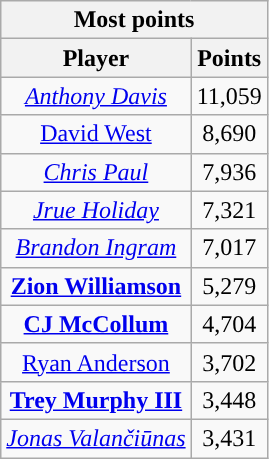<table class="wikitable sortable" style="text-align:center">
<tr>
<th colspan="5">Most points</th>
</tr>
<tr>
<th>Player</th>
<th>Points</th>
</tr>
<tr>
<td><em><a href='#'>Anthony Davis</a></em></td>
<td>11,059</td>
</tr>
<tr>
<td><a href='#'>David West</a></td>
<td>8,690</td>
</tr>
<tr>
<td><em><a href='#'>Chris Paul</a></em></td>
<td>7,936</td>
</tr>
<tr>
<td><em><a href='#'>Jrue Holiday</a></em></td>
<td>7,321</td>
</tr>
<tr>
<td><em><a href='#'>Brandon Ingram</a></em></td>
<td>7,017</td>
</tr>
<tr>
<td><strong><a href='#'>Zion Williamson</a></strong></td>
<td>5,279</td>
</tr>
<tr>
<td><strong><a href='#'>CJ McCollum</a></strong></td>
<td>4,704</td>
</tr>
<tr>
<td><a href='#'>Ryan Anderson</a></td>
<td>3,702</td>
</tr>
<tr>
<td><strong><a href='#'>Trey Murphy III</a></strong></td>
<td>3,448</td>
</tr>
<tr>
<td><em><a href='#'>Jonas Valančiūnas</a></em></td>
<td>3,431</td>
</tr>
</table>
